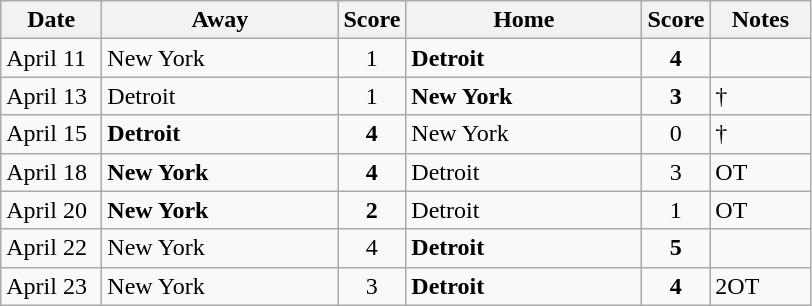<table class="wikitable">
<tr>
<th bgcolor="#DDDDFF" width="60">Date</th>
<th bgcolor="#DDDDFF" width="150">Away</th>
<th bgcolor="#DDDDFF" width="5">Score</th>
<th bgcolor="#DDDDFF" width="150">Home</th>
<th bgcolor="#DDDDFF" width="5">Score</th>
<th bgcolor="#DDDDFF" width="60">Notes</th>
</tr>
<tr>
<td>April 11</td>
<td>New York</td>
<td align="center">1</td>
<td><strong>Detroit</strong></td>
<td align="center"><strong>4</strong></td>
<td></td>
</tr>
<tr>
<td>April 13</td>
<td>Detroit</td>
<td align="center">1</td>
<td><strong>New York</strong></td>
<td align="center"><strong>3</strong></td>
<td>†</td>
</tr>
<tr>
<td>April 15</td>
<td><strong>Detroit    </strong></td>
<td align="center"><strong>4</strong></td>
<td>New York</td>
<td align="center">0</td>
<td>†</td>
</tr>
<tr>
<td>April 18</td>
<td><strong>New York</strong></td>
<td align="center"><strong>4</strong></td>
<td>Detroit</td>
<td align="center">3</td>
<td>OT</td>
</tr>
<tr>
<td>April 20</td>
<td><strong>New York</strong></td>
<td align="center"><strong>2</strong></td>
<td>Detroit</td>
<td align="center">1</td>
<td>OT</td>
</tr>
<tr>
<td>April 22</td>
<td>New York</td>
<td align="center">4</td>
<td><strong>Detroit</strong></td>
<td align="center"><strong>5</strong></td>
<td></td>
</tr>
<tr>
<td>April 23</td>
<td>New York</td>
<td align="center">3</td>
<td><strong>Detroit</strong></td>
<td align="center"><strong>4</strong></td>
<td>2OT</td>
</tr>
</table>
